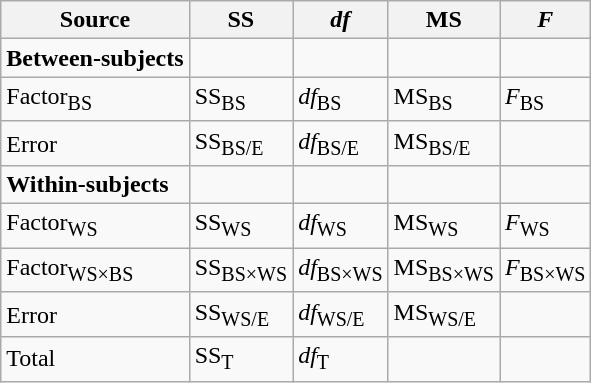<table class="wikitable">
<tr>
<th>Source</th>
<th>SS</th>
<th><em>df</em></th>
<th>MS</th>
<th><em>F</em></th>
</tr>
<tr>
<td><strong>Between-subjects</strong></td>
<td></td>
<td></td>
<td></td>
<td></td>
</tr>
<tr>
<td>Factor<sub>BS</sub></td>
<td>SS<sub>BS</sub></td>
<td><em>df</em><sub>BS</sub></td>
<td>MS<sub>BS</sub></td>
<td><em>F</em><sub>BS</sub></td>
</tr>
<tr>
<td>Error</td>
<td>SS<sub>BS/E</sub></td>
<td><em>df</em><sub>BS/E</sub></td>
<td>MS<sub>BS/E</sub></td>
<td></td>
</tr>
<tr>
<td><strong>Within-subjects</strong></td>
<td></td>
<td></td>
<td></td>
<td></td>
</tr>
<tr>
<td>Factor<sub>WS</sub></td>
<td>SS<sub>WS</sub></td>
<td><em>df</em><sub>WS</sub></td>
<td>MS<sub>WS</sub></td>
<td><em>F</em><sub>WS</sub></td>
</tr>
<tr>
<td>Factor<sub>WS×BS</sub></td>
<td>SS<sub>BS×WS</sub></td>
<td><em>df</em><sub>BS×WS</sub></td>
<td>MS<sub>BS×WS</sub></td>
<td><em>F</em><sub>BS×WS</sub></td>
</tr>
<tr>
<td>Error</td>
<td>SS<sub>WS/E</sub></td>
<td><em>df</em><sub>WS/E</sub></td>
<td>MS<sub>WS/E</sub></td>
<td></td>
</tr>
<tr>
<td>Total</td>
<td>SS<sub>T</sub></td>
<td><em>df</em><sub>T</sub></td>
<td></td>
<td></td>
</tr>
</table>
